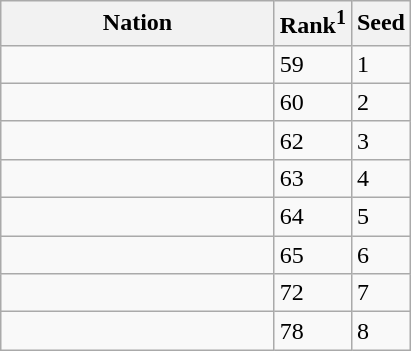<table class="wikitable">
<tr>
<th width="175">Nation</th>
<th>Rank<sup>1</sup></th>
<th>Seed</th>
</tr>
<tr>
<td></td>
<td>59</td>
<td>1</td>
</tr>
<tr>
<td></td>
<td>60</td>
<td>2</td>
</tr>
<tr>
<td></td>
<td>62</td>
<td>3</td>
</tr>
<tr>
<td></td>
<td>63</td>
<td>4</td>
</tr>
<tr>
<td></td>
<td>64</td>
<td>5</td>
</tr>
<tr>
<td></td>
<td>65</td>
<td>6</td>
</tr>
<tr>
<td></td>
<td>72</td>
<td>7</td>
</tr>
<tr>
<td></td>
<td>78</td>
<td>8</td>
</tr>
</table>
